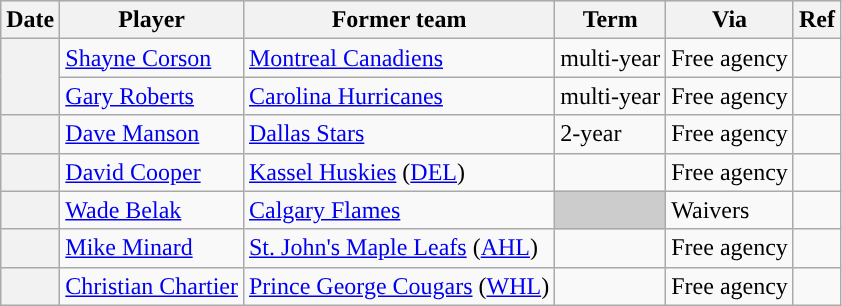<table class="wikitable plainrowheaders">
<tr style="background:#ddd; text-align:center;">
<th>Date</th>
<th>Player</th>
<th>Former team</th>
<th>Term</th>
<th>Via</th>
<th>Ref</th>
</tr>
<tr>
<th scope="row" rowspan=2></th>
<td><a href='#'>Shayne Corson</a></td>
<td><a href='#'>Montreal Canadiens</a></td>
<td>multi-year</td>
<td>Free agency</td>
<td></td>
</tr>
<tr>
<td><a href='#'>Gary Roberts</a></td>
<td><a href='#'>Carolina Hurricanes</a></td>
<td>multi-year</td>
<td>Free agency</td>
<td></td>
</tr>
<tr>
<th scope="row"></th>
<td><a href='#'>Dave Manson</a></td>
<td><a href='#'>Dallas Stars</a></td>
<td>2-year</td>
<td>Free agency</td>
<td></td>
</tr>
<tr>
<th scope="row"></th>
<td><a href='#'>David Cooper</a></td>
<td><a href='#'>Kassel Huskies</a> (<a href='#'>DEL</a>)</td>
<td></td>
<td>Free agency</td>
<td></td>
</tr>
<tr>
<th scope="row"></th>
<td><a href='#'>Wade Belak</a></td>
<td><a href='#'>Calgary Flames</a></td>
<td style="background:#ccc"></td>
<td>Waivers</td>
<td></td>
</tr>
<tr>
<th scope="row"></th>
<td><a href='#'>Mike Minard</a></td>
<td><a href='#'>St. John's Maple Leafs</a> (<a href='#'>AHL</a>)</td>
<td></td>
<td>Free agency</td>
<td></td>
</tr>
<tr>
<th scope="row"></th>
<td><a href='#'>Christian Chartier</a></td>
<td><a href='#'>Prince George Cougars</a> (<a href='#'>WHL</a>)</td>
<td></td>
<td>Free agency</td>
<td></td>
</tr>
</table>
